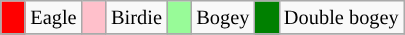<table class="wikitable" span=50 style="font-size:85%;">
<tr>
<td style="background: Red;" width=10></td>
<td>Eagle</td>
<td style="background: Pink;" width=10></td>
<td>Birdie</td>
<td style="background: PaleGreen;" width=10></td>
<td>Bogey</td>
<td style="background: Green;" width=10></td>
<td>Double bogey</td>
</tr>
<tr>
</tr>
</table>
